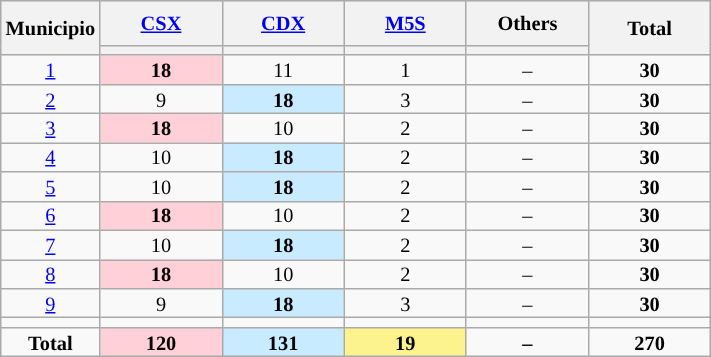<table class="wikitable" style="text-align:center; font-size:85%; line-height:13px">
<tr style="height:30px; background-color:#E9E9E9">
<th style="width:50px;" rowspan="2">Municipio</th>
<th style="width:75px;"><a href='#'>CSX</a></th>
<th style="width:75px;"><a href='#'>CDX</a></th>
<th style="width:75px;"><a href='#'>M5S</a></th>
<th style="width:75px;">Others</th>
<th style="width:75px;" rowspan="2">Total</th>
</tr>
<tr>
<th style="background:"></th>
<th style="background:"></th>
<th style="background:"></th>
<th style="background:"></th>
</tr>
<tr>
<td><a href='#'>1</a></td>
<td style="background:#FFD0D7"><strong>18</strong></td>
<td>11</td>
<td>1</td>
<td>–</td>
<td><strong>30</strong></td>
</tr>
<tr>
<td><a href='#'>2</a></td>
<td>9</td>
<td style="background:#C8EBFF"><strong>18</strong></td>
<td>3</td>
<td>–</td>
<td><strong>30</strong></td>
</tr>
<tr>
<td><a href='#'>3</a></td>
<td style="background:#FFD0D7"><strong>18</strong></td>
<td>10</td>
<td>2</td>
<td>–</td>
<td><strong>30</strong></td>
</tr>
<tr>
<td><a href='#'>4</a></td>
<td>10</td>
<td style="background:#C8EBFF"><strong>18</strong></td>
<td>2</td>
<td>–</td>
<td><strong>30</strong></td>
</tr>
<tr>
<td><a href='#'>5</a></td>
<td>10</td>
<td style="background:#C8EBFF"><strong>18</strong></td>
<td>2</td>
<td>–</td>
<td><strong>30</strong></td>
</tr>
<tr>
<td><a href='#'>6</a></td>
<td style="background:#FFD0D7"><strong>18</strong></td>
<td>10</td>
<td>2</td>
<td>–</td>
<td><strong>30</strong></td>
</tr>
<tr>
<td><a href='#'>7</a></td>
<td>10</td>
<td style="background:#C8EBFF"><strong>18</strong></td>
<td>2</td>
<td>–</td>
<td><strong>30</strong></td>
</tr>
<tr>
<td><a href='#'>8</a></td>
<td style="background:#FFD0D7"><strong>18</strong></td>
<td>10</td>
<td>2</td>
<td>–</td>
<td><strong>30</strong></td>
</tr>
<tr>
<td><a href='#'>9</a></td>
<td>9</td>
<td style="background:#C8EBFF"><strong>18</strong></td>
<td>3</td>
<td>–</td>
<td><strong>30</strong></td>
</tr>
<tr>
<td></td>
<td></td>
<td></td>
<td></td>
<td></td>
<td></td>
</tr>
<tr>
<td><strong>Total</strong></td>
<td style="background:#FFD0D7"><strong>120</strong></td>
<td style="background:#C8EBFF"><strong>131</strong></td>
<td style="background:#FDF38E"><strong>19</strong></td>
<td><strong>–</strong></td>
<td><strong>270</strong></td>
</tr>
</table>
